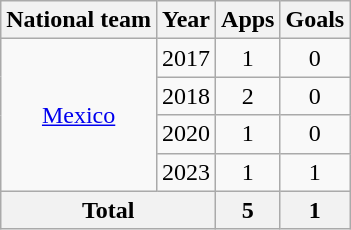<table class="wikitable" style="text-align: center;">
<tr>
<th>National team</th>
<th>Year</th>
<th>Apps</th>
<th>Goals</th>
</tr>
<tr>
<td rowspan="4" valign="center"><a href='#'>Mexico</a></td>
<td>2017</td>
<td>1</td>
<td>0</td>
</tr>
<tr>
<td>2018</td>
<td>2</td>
<td>0</td>
</tr>
<tr>
<td>2020</td>
<td>1</td>
<td>0</td>
</tr>
<tr>
<td>2023</td>
<td>1</td>
<td>1</td>
</tr>
<tr>
<th colspan="2">Total</th>
<th>5</th>
<th>1</th>
</tr>
</table>
